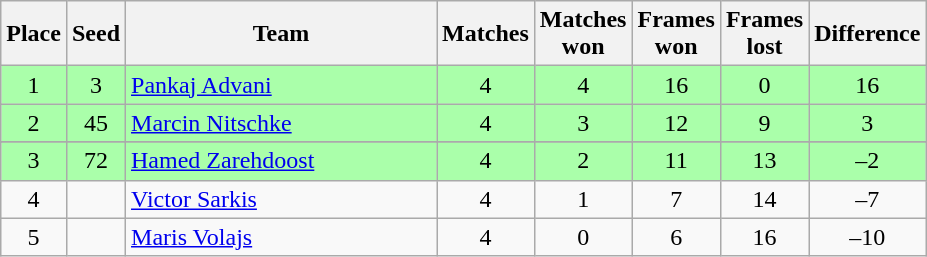<table class="wikitable" style="text-align: center;">
<tr>
<th width=20>Place</th>
<th width=20>Seed</th>
<th width=200>Team</th>
<th width=20>Matches</th>
<th width=20>Matches won</th>
<th width=20>Frames won</th>
<th width=20>Frames lost</th>
<th width=20>Difference</th>
</tr>
<tr style="background:#aaffaa;">
<td>1</td>
<td>3</td>
<td style="text-align:left;"> <a href='#'>Pankaj Advani</a></td>
<td>4</td>
<td>4</td>
<td>16</td>
<td>0</td>
<td>16</td>
</tr>
<tr style="background:#aaffaa;">
<td>2</td>
<td>45</td>
<td style="text-align:left;"> <a href='#'>Marcin Nitschke</a></td>
<td>4</td>
<td>3</td>
<td>12</td>
<td>9</td>
<td>3</td>
</tr>
<tr>
</tr>
<tr style="background:#aaffaa;">
<td>3</td>
<td>72</td>
<td style="text-align:left;"> <a href='#'>Hamed Zarehdoost</a></td>
<td>4</td>
<td>2</td>
<td>11</td>
<td>13</td>
<td>–2</td>
</tr>
<tr>
<td>4</td>
<td></td>
<td style="text-align:left;"> <a href='#'>Victor Sarkis</a></td>
<td>4</td>
<td>1</td>
<td>7</td>
<td>14</td>
<td>–7</td>
</tr>
<tr>
<td>5</td>
<td></td>
<td style="text-align:left;"> <a href='#'>Maris Volajs</a></td>
<td>4</td>
<td>0</td>
<td>6</td>
<td>16</td>
<td>–10</td>
</tr>
</table>
